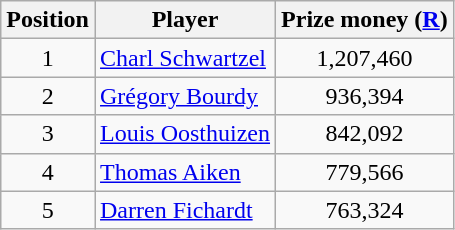<table class=wikitable>
<tr>
<th>Position</th>
<th>Player</th>
<th>Prize money (<a href='#'>R</a>)</th>
</tr>
<tr>
<td align=center>1</td>
<td> <a href='#'>Charl Schwartzel</a></td>
<td align=center>1,207,460</td>
</tr>
<tr>
<td align=center>2</td>
<td> <a href='#'>Grégory Bourdy</a></td>
<td align=center>936,394</td>
</tr>
<tr>
<td align=center>3</td>
<td> <a href='#'>Louis Oosthuizen</a></td>
<td align=center>842,092</td>
</tr>
<tr>
<td align=center>4</td>
<td> <a href='#'>Thomas Aiken</a></td>
<td align=center>779,566</td>
</tr>
<tr>
<td align=center>5</td>
<td> <a href='#'>Darren Fichardt</a></td>
<td align=center>763,324</td>
</tr>
</table>
